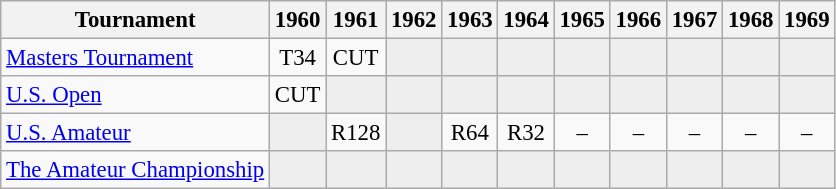<table class="wikitable" style="font-size:95%;text-align:center;">
<tr>
<th>Tournament</th>
<th>1960</th>
<th>1961</th>
<th>1962</th>
<th>1963</th>
<th>1964</th>
<th>1965</th>
<th>1966</th>
<th>1967</th>
<th>1968</th>
<th>1969</th>
</tr>
<tr>
<td align=left><a href='#'>Masters Tournament</a></td>
<td>T34</td>
<td>CUT</td>
<td style="background:#eeeeee;"></td>
<td style="background:#eeeeee;"></td>
<td style="background:#eeeeee;"></td>
<td style="background:#eeeeee;"></td>
<td style="background:#eeeeee;"></td>
<td style="background:#eeeeee;"></td>
<td style="background:#eeeeee;"></td>
<td style="background:#eeeeee;"></td>
</tr>
<tr>
<td align=left><a href='#'>U.S. Open</a></td>
<td>CUT</td>
<td style="background:#eeeeee;"></td>
<td style="background:#eeeeee;"></td>
<td style="background:#eeeeee;"></td>
<td style="background:#eeeeee;"></td>
<td style="background:#eeeeee;"></td>
<td style="background:#eeeeee;"></td>
<td style="background:#eeeeee;"></td>
<td style="background:#eeeeee;"></td>
<td style="background:#eeeeee;"></td>
</tr>
<tr>
<td align=left><a href='#'>U.S. Amateur</a></td>
<td style="background:#eeeeee;"></td>
<td>R128</td>
<td style="background:#eeeeee;"></td>
<td>R64</td>
<td>R32</td>
<td>–</td>
<td>–</td>
<td>–</td>
<td>–</td>
<td>–</td>
</tr>
<tr>
<td align=left><a href='#'>The Amateur Championship</a></td>
<td style="background:#eeeeee;"></td>
<td style="background:#eeeeee;"></td>
<td style="background:#eeeeee;"></td>
<td style="background:#eeeeee;"></td>
<td style="background:#eeeeee;"></td>
<td style="background:#eeeeee;"></td>
<td style="background:#eeeeee;"></td>
<td style="background:#eeeeee;"></td>
<td style="background:#eeeeee;"></td>
<td style="background:#eeeeee;"></td>
</tr>
</table>
